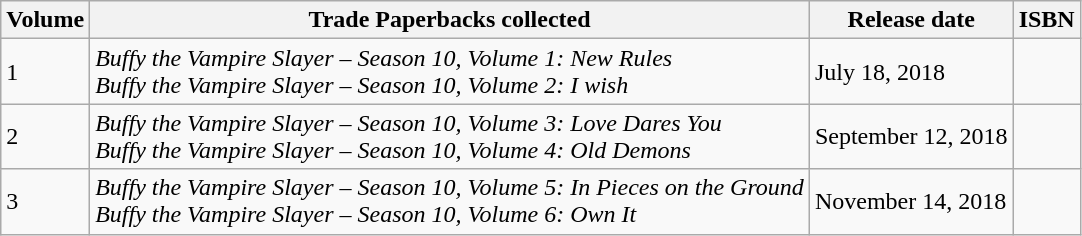<table class="wikitable">
<tr>
<th>Volume</th>
<th><strong>Trade Paperbacks collected</strong></th>
<th><strong>Release date</strong></th>
<th><strong>ISBN</strong></th>
</tr>
<tr>
<td>1</td>
<td><em>Buffy the Vampire Slayer – Season 10, Volume 1: New Rules</em><br><em>Buffy the Vampire Slayer – Season 10, Volume 2: I wish</em></td>
<td>July 18, 2018</td>
<td></td>
</tr>
<tr>
<td>2</td>
<td><em>Buffy the Vampire Slayer – Season 10, Volume 3: Love Dares You</em><br><em>Buffy the Vampire Slayer – Season 10, Volume 4: Old Demons</em></td>
<td>September 12, 2018</td>
<td></td>
</tr>
<tr>
<td>3</td>
<td><em>Buffy the Vampire Slayer – Season 10, Volume 5: In Pieces on the Ground</em><br><em>Buffy the Vampire Slayer – Season 10, Volume 6: Own It</em></td>
<td>November 14, 2018</td>
<td></td>
</tr>
</table>
